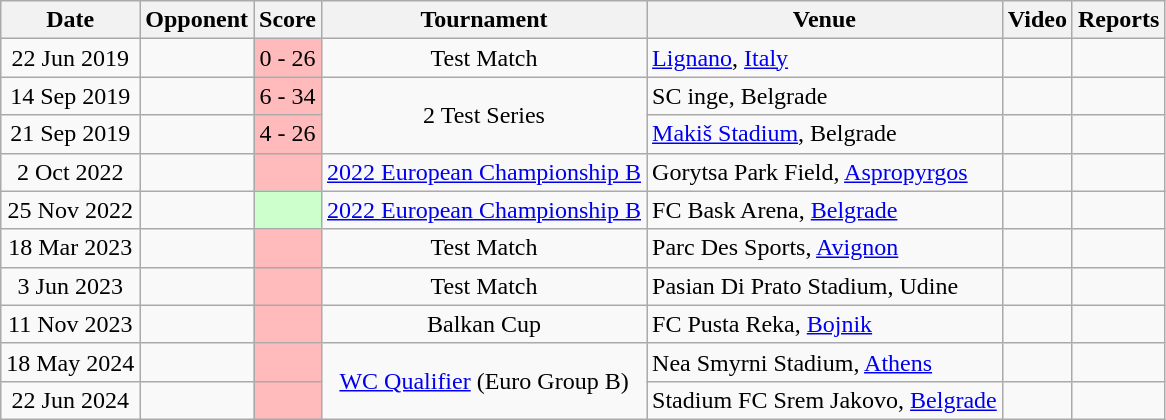<table class=wikitable style="text-align:center;">
<tr>
<th>Date</th>
<th>Opponent</th>
<th>Score</th>
<th>Tournament</th>
<th>Venue</th>
<th>Video</th>
<th>Reports</th>
</tr>
<tr>
<td>22 Jun 2019</td>
<td align=left></td>
<td bgcolor="#FFBBBB">0 - 26</td>
<td>Test Match</td>
<td align=left> <a href='#'>Lignano</a>, <a href='#'>Italy</a></td>
<td align=center></td>
<td></td>
</tr>
<tr>
<td>14 Sep 2019</td>
<td align=left></td>
<td bgcolor="#FFBBBB">6 - 34</td>
<td rowspan=2>2 Test Series</td>
<td align=left> SC inge, Belgrade</td>
<td align=center></td>
<td></td>
</tr>
<tr>
<td>21 Sep 2019</td>
<td align=left></td>
<td bgcolor="#FFBBBB">4 - 26</td>
<td align=left> <a href='#'>Makiš Stadium</a>, Belgrade</td>
<td align=center></td>
<td></td>
</tr>
<tr>
<td>2 Oct 2022</td>
<td align=left></td>
<td bgcolor="#FFBBBB"></td>
<td><a href='#'>2022 European Championship B</a></td>
<td align=left> Gorytsa Park Field, <a href='#'>Aspropyrgos</a></td>
<td align=center></td>
<td align=center></td>
</tr>
<tr>
<td>25 Nov 2022</td>
<td align=left></td>
<td bgcolor="#CCFFCC"></td>
<td><a href='#'>2022 European Championship B</a></td>
<td align=left> FC Bask Arena, <a href='#'>Belgrade</a></td>
<td align=center></td>
<td align=center></td>
</tr>
<tr>
<td>18 Mar 2023</td>
<td align=left></td>
<td bgcolor="#FFBBBB"></td>
<td>Test Match</td>
<td align=left> Parc Des Sports, <a href='#'>Avignon</a></td>
<td align=center></td>
<td align=center></td>
</tr>
<tr>
<td>3 Jun 2023</td>
<td align=left></td>
<td bgcolor="#FFBBBB"></td>
<td>Test Match</td>
<td align=left> Pasian Di Prato Stadium, Udine</td>
<td align=center></td>
<td align=center></td>
</tr>
<tr>
<td>11 Nov 2023</td>
<td align=left></td>
<td bgcolor="#FFBBBB"></td>
<td>Balkan Cup</td>
<td align=left> FC Pusta Reka, <a href='#'>Bojnik</a></td>
<td align=center></td>
<td align=center></td>
</tr>
<tr>
<td>18 May 2024</td>
<td align=left></td>
<td bgcolor="#FFBBBB"></td>
<td rowspan=2><a href='#'>WC Qualifier</a> (Euro Group B)</td>
<td align=left> Nea Smyrni Stadium, <a href='#'>Athens</a></td>
<td align=center></td>
<td align=center></td>
</tr>
<tr>
<td>22 Jun 2024</td>
<td align=left></td>
<td bgcolor="#FFBBBB"></td>
<td align=left> Stadium FC Srem Jakovo, <a href='#'>Belgrade</a></td>
<td align=center></td>
<td align=center></td>
</tr>
</table>
